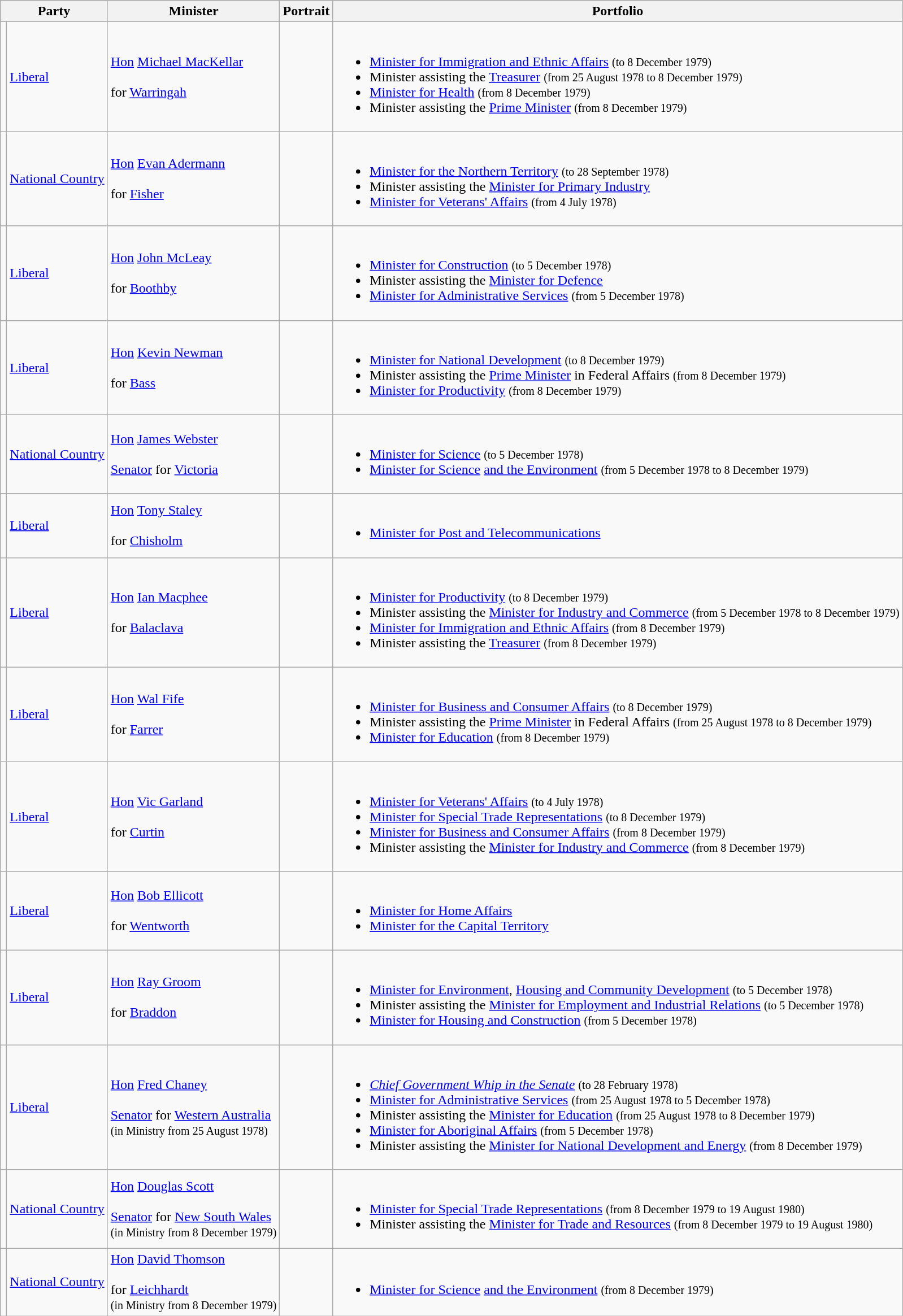<table class="wikitable sortable">
<tr>
<th colspan="2">Party</th>
<th>Minister</th>
<th>Portrait</th>
<th>Portfolio</th>
</tr>
<tr>
<td></td>
<td><a href='#'>Liberal</a></td>
<td><a href='#'>Hon</a> <a href='#'>Michael MacKellar</a> <br><br> for <a href='#'>Warringah</a> <br></td>
<td></td>
<td><br><ul><li><a href='#'>Minister for Immigration and Ethnic Affairs</a> <small>(to 8 December 1979)</small></li><li>Minister assisting the <a href='#'>Treasurer</a> <small>(from 25 August 1978 to 8 December 1979)</small></li><li><a href='#'>Minister for Health</a> <small>(from 8 December 1979)</small></li><li>Minister assisting the <a href='#'>Prime Minister</a> <small>(from 8 December 1979)</small></li></ul></td>
</tr>
<tr>
<td></td>
<td><a href='#'>National Country</a></td>
<td><a href='#'>Hon</a> <a href='#'>Evan Adermann</a> <br><br> for <a href='#'>Fisher</a> <br></td>
<td></td>
<td><br><ul><li><a href='#'>Minister for the Northern Territory</a> <small>(to 28 September 1978)</small></li><li>Minister assisting the <a href='#'>Minister for Primary Industry</a></li><li><a href='#'>Minister for Veterans' Affairs</a> <small>(from 4 July 1978)</small></li></ul></td>
</tr>
<tr>
<td></td>
<td><a href='#'>Liberal</a></td>
<td><a href='#'>Hon</a> <a href='#'>John McLeay</a> <br><br> for <a href='#'>Boothby</a> <br></td>
<td></td>
<td><br><ul><li><a href='#'>Minister for Construction</a> <small>(to 5 December 1978)</small></li><li>Minister assisting the <a href='#'>Minister for Defence</a></li><li><a href='#'>Minister for Administrative Services</a> <small>(from 5 December 1978)</small></li></ul></td>
</tr>
<tr>
<td></td>
<td><a href='#'>Liberal</a></td>
<td><a href='#'>Hon</a> <a href='#'>Kevin Newman</a> <br><br> for <a href='#'>Bass</a> <br></td>
<td></td>
<td><br><ul><li><a href='#'>Minister for National Development</a> <small>(to 8 December 1979)</small></li><li>Minister assisting the <a href='#'>Prime Minister</a> in Federal Affairs <small>(from 8 December 1979)</small></li><li><a href='#'>Minister for Productivity</a> <small>(from 8 December 1979)</small></li></ul></td>
</tr>
<tr>
<td></td>
<td><a href='#'>National Country</a></td>
<td><a href='#'>Hon</a> <a href='#'>James Webster</a> <br><br><a href='#'>Senator</a> for <a href='#'>Victoria</a> <br></td>
<td></td>
<td><br><ul><li><a href='#'>Minister for Science</a> <small>(to 5 December 1978)</small></li><li><a href='#'>Minister for Science</a> <a href='#'>and the Environment</a> <small>(from 5 December 1978 to 8 December 1979)</small></li></ul></td>
</tr>
<tr>
<td></td>
<td><a href='#'>Liberal</a></td>
<td><a href='#'>Hon</a> <a href='#'>Tony Staley</a> <br><br> for <a href='#'>Chisholm</a> <br></td>
<td></td>
<td><br><ul><li><a href='#'>Minister for Post and Telecommunications</a></li></ul></td>
</tr>
<tr>
<td></td>
<td><a href='#'>Liberal</a></td>
<td><a href='#'>Hon</a> <a href='#'>Ian Macphee</a> <br><br> for <a href='#'>Balaclava</a> <br></td>
<td></td>
<td><br><ul><li><a href='#'>Minister for Productivity</a> <small>(to 8 December 1979)</small></li><li>Minister assisting the <a href='#'>Minister for Industry and Commerce</a> <small>(from 5 December 1978 to 8 December 1979)</small></li><li><a href='#'>Minister for Immigration and Ethnic Affairs</a> <small>(from 8 December 1979)</small></li><li>Minister assisting the <a href='#'>Treasurer</a> <small>(from 8 December 1979)</small></li></ul></td>
</tr>
<tr>
<td></td>
<td><a href='#'>Liberal</a></td>
<td><a href='#'>Hon</a> <a href='#'>Wal Fife</a> <br><br> for <a href='#'>Farrer</a> <br></td>
<td></td>
<td><br><ul><li><a href='#'>Minister for Business and Consumer Affairs</a> <small>(to 8 December 1979)</small></li><li>Minister assisting the <a href='#'>Prime Minister</a> in Federal Affairs <small>(from 25 August 1978 to 8 December 1979)</small></li><li><a href='#'>Minister for Education</a> <small>(from 8 December 1979)</small></li></ul></td>
</tr>
<tr>
<td></td>
<td><a href='#'>Liberal</a></td>
<td><a href='#'>Hon</a> <a href='#'>Vic Garland</a> <br><br> for <a href='#'>Curtin</a> <br></td>
<td></td>
<td><br><ul><li><a href='#'>Minister for Veterans' Affairs</a> <small>(to 4 July 1978)</small></li><li><a href='#'>Minister for Special Trade Representations</a> <small>(to 8 December 1979)</small></li><li><a href='#'>Minister for Business and Consumer Affairs</a> <small>(from 8 December 1979)</small></li><li>Minister assisting the <a href='#'>Minister for Industry and Commerce</a> <small>(from 8 December 1979)</small></li></ul></td>
</tr>
<tr>
<td></td>
<td><a href='#'>Liberal</a></td>
<td><a href='#'>Hon</a> <a href='#'>Bob Ellicott</a>  <br><br> for <a href='#'>Wentworth</a> <br></td>
<td></td>
<td><br><ul><li><a href='#'>Minister for Home Affairs</a></li><li><a href='#'>Minister for the Capital Territory</a></li></ul></td>
</tr>
<tr>
<td></td>
<td><a href='#'>Liberal</a></td>
<td><a href='#'>Hon</a> <a href='#'>Ray Groom</a> <br><br> for <a href='#'>Braddon</a> <br></td>
<td></td>
<td><br><ul><li><a href='#'>Minister for Environment</a>, <a href='#'>Housing and Community Development</a> <small>(to 5 December 1978)</small></li><li>Minister assisting the <a href='#'>Minister for Employment and Industrial Relations</a> <small>(to 5 December 1978)</small></li><li><a href='#'>Minister for Housing and Construction</a> <small>(from 5 December 1978)</small></li></ul></td>
</tr>
<tr>
<td></td>
<td><a href='#'>Liberal</a></td>
<td><a href='#'>Hon</a> <a href='#'>Fred Chaney</a> <br><br><a href='#'>Senator</a> for <a href='#'>Western Australia</a> <br>
<small>(in Ministry from 25 August 1978)</small></td>
<td></td>
<td><br><ul><li><em><a href='#'>Chief Government Whip in the Senate</a></em> <small>(to 28 February 1978)</small></li><li><a href='#'>Minister for Administrative Services</a> <small>(from 25 August 1978 to 5 December 1978)</small></li><li>Minister assisting the <a href='#'>Minister for Education</a> <small>(from 25 August 1978 to 8 December 1979)</small></li><li><a href='#'>Minister for Aboriginal Affairs</a> <small>(from 5 December 1978)</small></li><li>Minister assisting the <a href='#'>Minister for National Development and Energy</a> <small>(from 8 December 1979)</small></li></ul></td>
</tr>
<tr>
<td></td>
<td><a href='#'>National Country</a></td>
<td><a href='#'>Hon</a> <a href='#'>Douglas Scott</a> <br><br><a href='#'>Senator</a> for <a href='#'>New South Wales</a> <br>
<small>(in Ministry from 8 December 1979)</small></td>
<td></td>
<td><br><ul><li><a href='#'>Minister for Special Trade Representations</a> <small>(from 8 December 1979 to 19 August 1980)</small></li><li>Minister assisting the <a href='#'>Minister for Trade and Resources</a> <small>(from 8 December 1979 to 19 August 1980)</small></li></ul></td>
</tr>
<tr>
<td></td>
<td><a href='#'>National Country</a></td>
<td><a href='#'>Hon</a> <a href='#'>David Thomson</a>  <br><br> for <a href='#'>Leichhardt</a> <br>
<small>(in Ministry from 8 December 1979)</small></td>
<td></td>
<td><br><ul><li><a href='#'>Minister for Science</a> <a href='#'>and the Environment</a> <small>(from 8 December 1979)</small></li></ul></td>
</tr>
</table>
